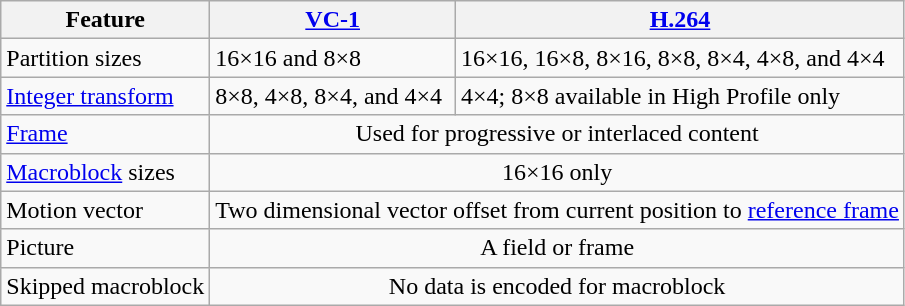<table class="wikitable">
<tr>
<th>Feature</th>
<th><a href='#'>VC-1</a></th>
<th><a href='#'>H.264</a></th>
</tr>
<tr>
<td>Partition sizes</td>
<td>16×16 and 8×8</td>
<td>16×16, 16×8, 8×16, 8×8, 8×4, 4×8, and 4×4</td>
</tr>
<tr>
<td><a href='#'>Integer transform</a></td>
<td>8×8, 4×8, 8×4, and 4×4</td>
<td>4×4; 8×8 available in High Profile only</td>
</tr>
<tr>
<td><a href='#'>Frame</a></td>
<td colspan="2" style="text-align:center;">Used for progressive or interlaced content</td>
</tr>
<tr>
<td><a href='#'>Macroblock</a> sizes</td>
<td colspan="2" style="text-align:center;">16×16 only</td>
</tr>
<tr>
<td>Motion vector</td>
<td colspan="2" style="text-align:center;">Two dimensional vector offset from current position to <a href='#'>reference frame</a></td>
</tr>
<tr>
<td>Picture</td>
<td colspan="2" style="text-align:center;">A field or frame</td>
</tr>
<tr>
<td>Skipped macroblock</td>
<td colspan="2" style="text-align:center;">No data is encoded for macroblock</td>
</tr>
</table>
